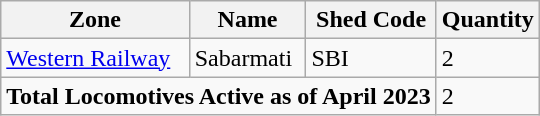<table class="wikitable">
<tr>
<th>Zone</th>
<th>Name</th>
<th>Shed Code</th>
<th>Quantity</th>
</tr>
<tr>
<td><a href='#'>Western Railway</a></td>
<td>Sabarmati</td>
<td>SBI</td>
<td>2</td>
</tr>
<tr>
<td colspan="3"><strong>Total Locomotives Active as of April 2023</strong></td>
<td>2</td>
</tr>
</table>
